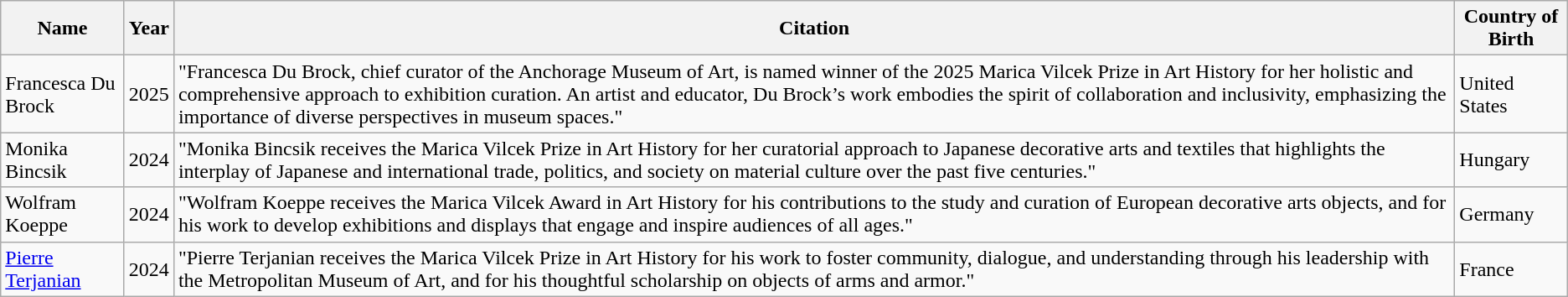<table class="wikitable">
<tr>
<th>Name</th>
<th>Year</th>
<th>Citation</th>
<th>Country of Birth</th>
</tr>
<tr>
<td>Francesca Du Brock</td>
<td>2025</td>
<td>"Francesca Du Brock, chief curator of the Anchorage Museum of Art, is named winner of the 2025 Marica Vilcek Prize in Art History for her holistic and comprehensive approach to exhibition curation. An artist and educator, Du Brock’s work embodies the spirit of collaboration and inclusivity, emphasizing the importance of diverse perspectives in museum spaces."</td>
<td>United States</td>
</tr>
<tr>
<td>Monika Bincsik</td>
<td>2024</td>
<td>"Monika Bincsik receives the Marica Vilcek Prize in Art History for her curatorial approach to Japanese decorative arts and textiles that highlights the interplay of Japanese and international trade, politics, and society on material culture over the past five centuries."</td>
<td>Hungary</td>
</tr>
<tr>
<td>Wolfram Koeppe</td>
<td>2024</td>
<td>"Wolfram Koeppe receives the Marica Vilcek Award in Art History for his contributions to the study and curation of European decorative arts objects, and for his work to develop exhibitions and displays that engage and inspire audiences of all ages."</td>
<td>Germany</td>
</tr>
<tr>
<td><a href='#'>Pierre Terjanian</a></td>
<td>2024</td>
<td>"Pierre Terjanian receives the Marica Vilcek Prize in Art History for his work to foster community, dialogue, and understanding through his leadership with the Metropolitan Museum of Art, and for his thoughtful scholarship on objects of arms and armor."</td>
<td>France</td>
</tr>
</table>
